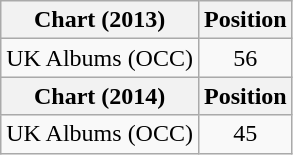<table class="wikitable plainrowheaders">
<tr>
<th scope="col">Chart (2013)</th>
<th scope="col">Position</th>
</tr>
<tr>
<td>UK Albums (OCC)</td>
<td style="text-align:center;">56</td>
</tr>
<tr>
<th scope="col">Chart (2014)</th>
<th scope="col">Position</th>
</tr>
<tr>
<td>UK Albums (OCC)</td>
<td style="text-align:center;">45</td>
</tr>
</table>
